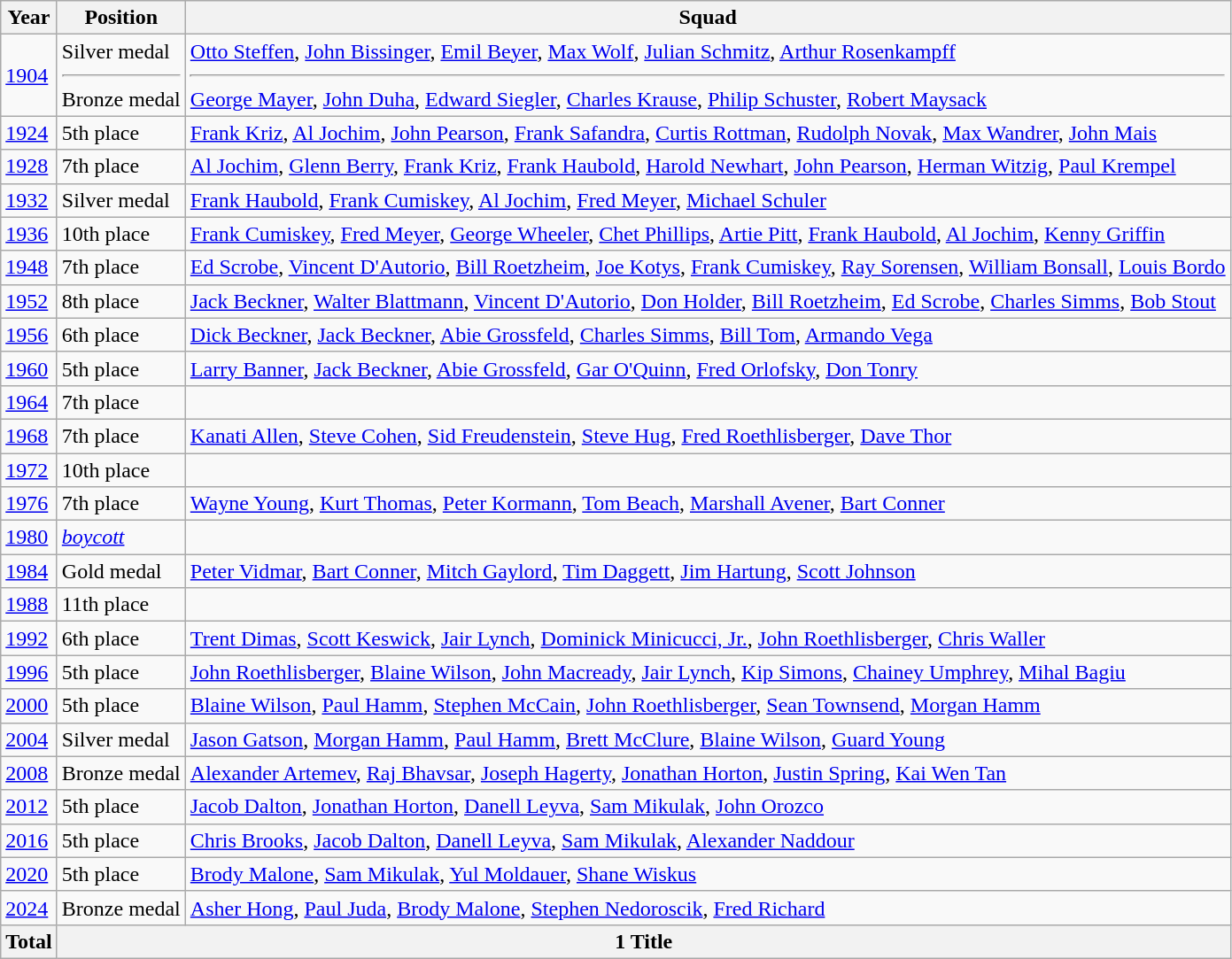<table class="wikitable" style="text-align: center;">
<tr>
<th>Year</th>
<th>Position</th>
<th>Squad</th>
</tr>
<tr style="text-align:left;">
<td><a href='#'>1904</a></td>
<td> Silver medal<hr> Bronze medal</td>
<td><a href='#'>Otto Steffen</a>, <a href='#'>John Bissinger</a>, <a href='#'>Emil Beyer</a>, <a href='#'>Max Wolf</a>, <a href='#'>Julian Schmitz</a>, <a href='#'>Arthur Rosenkampff</a><hr><a href='#'>George Mayer</a>, <a href='#'>John Duha</a>, <a href='#'>Edward Siegler</a>, <a href='#'>Charles Krause</a>, <a href='#'>Philip Schuster</a>, <a href='#'>Robert Maysack</a></td>
</tr>
<tr style="text-align:left;">
<td><a href='#'>1924</a></td>
<td>5th place</td>
<td><a href='#'>Frank Kriz</a>, <a href='#'>Al Jochim</a>, <a href='#'>John Pearson</a>, <a href='#'>Frank Safandra</a>, <a href='#'>Curtis Rottman</a>, <a href='#'>Rudolph Novak</a>, <a href='#'>Max Wandrer</a>, <a href='#'>John Mais</a></td>
</tr>
<tr style="text-align:left;">
<td><a href='#'>1928</a></td>
<td>7th place</td>
<td><a href='#'>Al Jochim</a>, <a href='#'>Glenn Berry</a>, <a href='#'>Frank Kriz</a>, <a href='#'>Frank Haubold</a>, <a href='#'>Harold Newhart</a>, <a href='#'>John Pearson</a>, <a href='#'>Herman Witzig</a>, <a href='#'>Paul Krempel</a></td>
</tr>
<tr style="text-align:left;">
<td><a href='#'>1932</a></td>
<td> Silver medal</td>
<td><a href='#'>Frank Haubold</a>, <a href='#'>Frank Cumiskey</a>, <a href='#'>Al Jochim</a>, <a href='#'>Fred Meyer</a>, <a href='#'>Michael Schuler</a></td>
</tr>
<tr style="text-align:left;">
<td><a href='#'>1936</a></td>
<td>10th place</td>
<td><a href='#'>Frank Cumiskey</a>, <a href='#'>Fred Meyer</a>, <a href='#'>George Wheeler</a>, <a href='#'>Chet Phillips</a>, <a href='#'>Artie Pitt</a>, <a href='#'>Frank Haubold</a>, <a href='#'>Al Jochim</a>, <a href='#'>Kenny Griffin</a></td>
</tr>
<tr style="text-align:left;">
<td><a href='#'>1948</a></td>
<td>7th place</td>
<td><a href='#'>Ed Scrobe</a>, <a href='#'>Vincent D'Autorio</a>, <a href='#'>Bill Roetzheim</a>, <a href='#'>Joe Kotys</a>, <a href='#'>Frank Cumiskey</a>, <a href='#'>Ray Sorensen</a>, <a href='#'>William Bonsall</a>, <a href='#'>Louis Bordo</a></td>
</tr>
<tr style="text-align:left;">
<td><a href='#'>1952</a></td>
<td>8th place</td>
<td><a href='#'>Jack Beckner</a>, <a href='#'>Walter Blattmann</a>, <a href='#'>Vincent D'Autorio</a>, <a href='#'>Don Holder</a>, <a href='#'>Bill Roetzheim</a>, <a href='#'>Ed Scrobe</a>, <a href='#'>Charles Simms</a>, <a href='#'>Bob Stout</a></td>
</tr>
<tr style="text-align:left;">
<td><a href='#'>1956</a></td>
<td>6th place</td>
<td><a href='#'>Dick Beckner</a>, <a href='#'>Jack Beckner</a>, <a href='#'>Abie Grossfeld</a>, <a href='#'>Charles Simms</a>, <a href='#'>Bill Tom</a>, <a href='#'>Armando Vega</a></td>
</tr>
<tr style="text-align:left;">
<td><a href='#'>1960</a></td>
<td>5th place</td>
<td><a href='#'>Larry Banner</a>, <a href='#'>Jack Beckner</a>, <a href='#'>Abie Grossfeld</a>, <a href='#'>Gar O'Quinn</a>, <a href='#'>Fred Orlofsky</a>, <a href='#'>Don Tonry</a></td>
</tr>
<tr style="text-align:left;">
<td><a href='#'>1964</a></td>
<td>7th place</td>
<td></td>
</tr>
<tr style="text-align:left;">
<td><a href='#'>1968</a></td>
<td>7th place</td>
<td><a href='#'>Kanati Allen</a>, <a href='#'>Steve Cohen</a>, <a href='#'>Sid Freudenstein</a>, <a href='#'>Steve Hug</a>, <a href='#'>Fred Roethlisberger</a>, <a href='#'>Dave Thor</a></td>
</tr>
<tr style="text-align:left;">
<td><a href='#'>1972</a></td>
<td>10th place</td>
<td></td>
</tr>
<tr style="text-align:left;">
<td><a href='#'>1976</a></td>
<td>7th place</td>
<td><a href='#'>Wayne Young</a>, <a href='#'>Kurt Thomas</a>, <a href='#'>Peter Kormann</a>, <a href='#'>Tom Beach</a>, <a href='#'>Marshall Avener</a>, <a href='#'>Bart Conner</a></td>
</tr>
<tr style="text-align:left;">
<td><a href='#'>1980</a></td>
<td><em><a href='#'>boycott</a></em></td>
<td></td>
</tr>
<tr style="text-align:left;">
<td><a href='#'>1984</a></td>
<td> Gold medal</td>
<td><a href='#'>Peter Vidmar</a>, <a href='#'>Bart Conner</a>, <a href='#'>Mitch Gaylord</a>, <a href='#'>Tim Daggett</a>, <a href='#'>Jim Hartung</a>, <a href='#'>Scott Johnson</a></td>
</tr>
<tr style="text-align:left;">
<td><a href='#'>1988</a></td>
<td>11th place</td>
<td></td>
</tr>
<tr style="text-align:left;">
<td><a href='#'>1992</a></td>
<td>6th place</td>
<td><a href='#'>Trent Dimas</a>, <a href='#'>Scott Keswick</a>, <a href='#'>Jair Lynch</a>, <a href='#'>Dominick Minicucci, Jr.</a>, <a href='#'>John Roethlisberger</a>, <a href='#'>Chris Waller</a></td>
</tr>
<tr style="text-align:left;">
<td><a href='#'>1996</a></td>
<td>5th place</td>
<td><a href='#'>John Roethlisberger</a>, <a href='#'>Blaine Wilson</a>, <a href='#'>John Macready</a>, <a href='#'>Jair Lynch</a>, <a href='#'>Kip Simons</a>, <a href='#'>Chainey Umphrey</a>, <a href='#'>Mihal Bagiu</a></td>
</tr>
<tr style="text-align:left;">
<td><a href='#'>2000</a></td>
<td>5th place</td>
<td><a href='#'>Blaine Wilson</a>, <a href='#'>Paul Hamm</a>, <a href='#'>Stephen McCain</a>, <a href='#'>John Roethlisberger</a>, <a href='#'>Sean Townsend</a>, <a href='#'>Morgan Hamm</a></td>
</tr>
<tr style="text-align:left;">
<td><a href='#'>2004</a></td>
<td> Silver medal</td>
<td><a href='#'>Jason Gatson</a>, <a href='#'>Morgan Hamm</a>, <a href='#'>Paul Hamm</a>, <a href='#'>Brett McClure</a>, <a href='#'>Blaine Wilson</a>, <a href='#'>Guard Young</a></td>
</tr>
<tr style="text-align:left;">
<td><a href='#'>2008</a></td>
<td> Bronze medal</td>
<td><a href='#'>Alexander Artemev</a>, <a href='#'>Raj Bhavsar</a>, <a href='#'>Joseph Hagerty</a>, <a href='#'>Jonathan Horton</a>, <a href='#'>Justin Spring</a>, <a href='#'>Kai Wen Tan</a></td>
</tr>
<tr style="text-align:left;">
<td><a href='#'>2012</a></td>
<td>5th place</td>
<td><a href='#'>Jacob Dalton</a>, <a href='#'>Jonathan Horton</a>, <a href='#'>Danell Leyva</a>, <a href='#'>Sam Mikulak</a>, <a href='#'>John Orozco</a></td>
</tr>
<tr style="text-align:left;">
<td><a href='#'>2016</a></td>
<td>5th place</td>
<td><a href='#'>Chris Brooks</a>, <a href='#'>Jacob Dalton</a>, <a href='#'>Danell Leyva</a>, <a href='#'>Sam Mikulak</a>, <a href='#'>Alexander Naddour</a></td>
</tr>
<tr style="text-align:left;">
<td><a href='#'>2020</a></td>
<td>5th place</td>
<td><a href='#'>Brody Malone</a>, <a href='#'>Sam Mikulak</a>, <a href='#'>Yul Moldauer</a>, <a href='#'>Shane Wiskus</a></td>
</tr>
<tr style="text-align:left;">
<td><a href='#'>2024</a></td>
<td> Bronze medal</td>
<td><a href='#'>Asher Hong</a>, <a href='#'>Paul Juda</a>, <a href='#'>Brody Malone</a>, <a href='#'>Stephen Nedoroscik</a>, <a href='#'>Fred Richard</a></td>
</tr>
<tr>
<th>Total</th>
<th colspan="2">1 Title</th>
</tr>
</table>
